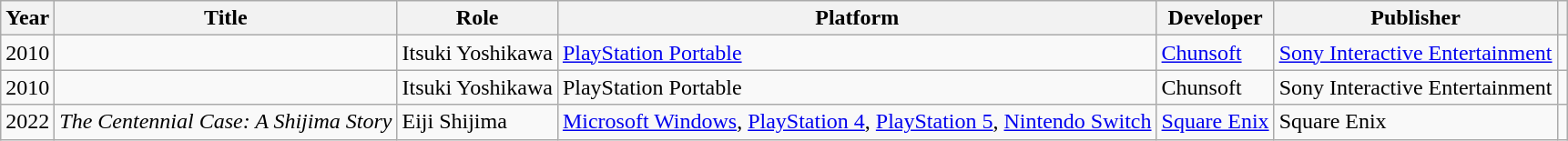<table class="wikitable">
<tr>
<th>Year</th>
<th>Title</th>
<th>Role</th>
<th>Platform</th>
<th>Developer</th>
<th>Publisher</th>
<th></th>
</tr>
<tr>
<td>2010</td>
<td><em></em></td>
<td>Itsuki Yoshikawa</td>
<td><a href='#'>PlayStation Portable</a></td>
<td><a href='#'>Chunsoft</a></td>
<td><a href='#'>Sony Interactive Entertainment</a></td>
<td></td>
</tr>
<tr>
<td>2010</td>
<td><em></em></td>
<td>Itsuki Yoshikawa</td>
<td>PlayStation Portable</td>
<td>Chunsoft</td>
<td>Sony Interactive Entertainment</td>
<td></td>
</tr>
<tr>
<td>2022</td>
<td><em>The Centennial Case: A Shijima Story</em></td>
<td>Eiji Shijima</td>
<td><a href='#'>Microsoft Windows</a>, <a href='#'>PlayStation 4</a>, <a href='#'>PlayStation 5</a>, <a href='#'>Nintendo Switch</a></td>
<td><a href='#'>Square Enix</a></td>
<td>Square Enix</td>
<td></td>
</tr>
</table>
